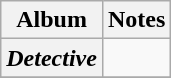<table class="wikitable sortable">
<tr>
<th>Album</th>
<th>Notes</th>
</tr>
<tr>
<th> <em>Detective</em></th>
<td></td>
</tr>
<tr>
</tr>
</table>
